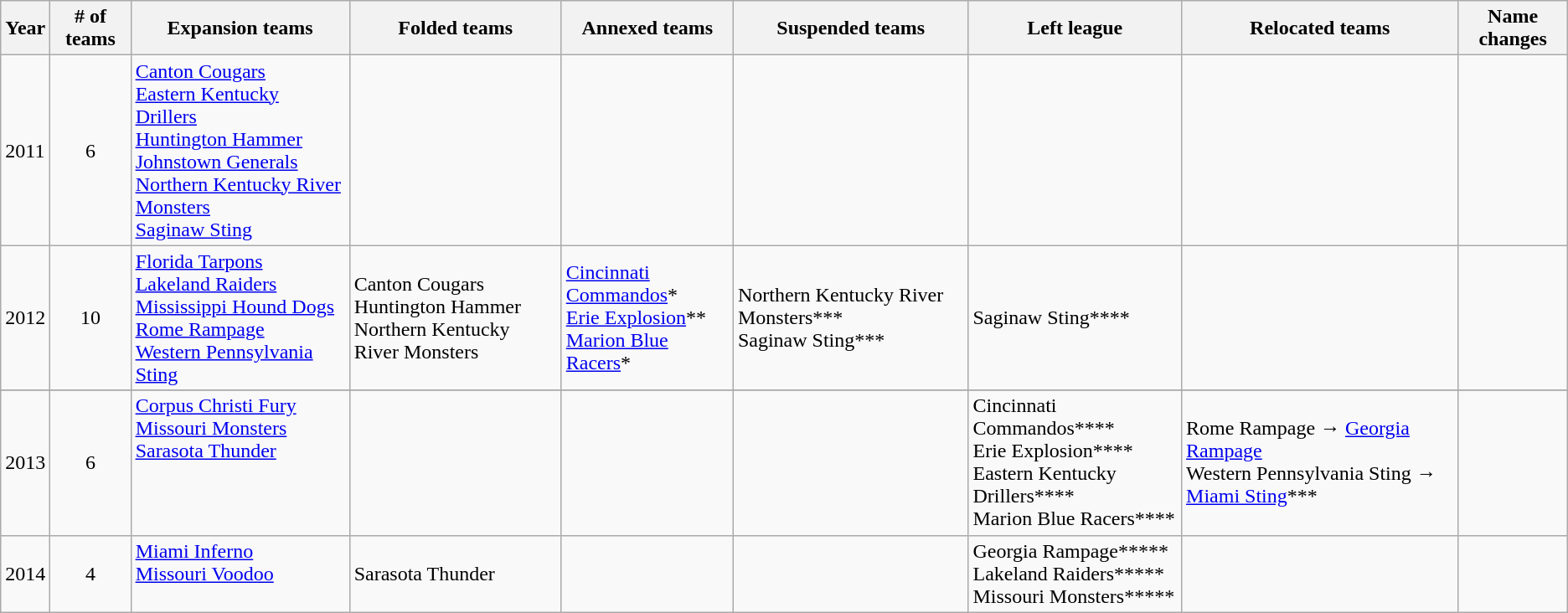<table class="wikitable sortable">
<tr>
<th>Year</th>
<th># of teams</th>
<th>Expansion teams</th>
<th>Folded teams</th>
<th>Annexed teams</th>
<th>Suspended teams</th>
<th>Left league</th>
<th>Relocated teams</th>
<th>Name changes</th>
</tr>
<tr>
<td>2011</td>
<td ALIGN=CENTER>6</td>
<td VALIGN=TOP><a href='#'>Canton Cougars</a><br><a href='#'>Eastern Kentucky Drillers</a><br><a href='#'>Huntington Hammer</a><br><a href='#'>Johnstown Generals</a><br><a href='#'>Northern Kentucky River Monsters</a><br><a href='#'>Saginaw Sting</a></td>
<td></td>
<td></td>
<td></td>
<td></td>
<td></td>
<td></td>
</tr>
<tr>
<td>2012</td>
<td ALIGN=CENTER>10</td>
<td VALIGN=TOP><a href='#'>Florida Tarpons</a><br><a href='#'>Lakeland Raiders</a><br><a href='#'>Mississippi Hound Dogs</a><br><a href='#'>Rome Rampage</a><br><a href='#'>Western Pennsylvania Sting</a></td>
<td>Canton Cougars<br>Huntington Hammer<br>Northern Kentucky River Monsters</td>
<td><a href='#'>Cincinnati Commandos</a>*<br><a href='#'>Erie Explosion</a>**<br><a href='#'>Marion Blue Racers</a>*</td>
<td>Northern Kentucky River Monsters***<br>Saginaw Sting***</td>
<td>Saginaw Sting****</td>
<td></td>
<td></td>
</tr>
<tr>
</tr>
<tr>
<td>2013</td>
<td ALIGN=CENTER>6</td>
<td VALIGN=TOP><a href='#'>Corpus Christi Fury</a><br><a href='#'>Missouri Monsters</a><br><a href='#'>Sarasota Thunder</a></td>
<td></td>
<td></td>
<td></td>
<td>Cincinnati Commandos****<br>Erie Explosion****<br>Eastern Kentucky Drillers****<br>Marion Blue Racers****</td>
<td>Rome Rampage → <a href='#'>Georgia Rampage</a><br>Western Pennsylvania Sting → <a href='#'>Miami Sting</a>***</td>
<td></td>
</tr>
<tr>
<td>2014</td>
<td ALIGN=CENTER>4</td>
<td VALIGN=TOP><a href='#'>Miami Inferno</a><br><a href='#'>Missouri Voodoo</a></td>
<td>Sarasota Thunder</td>
<td></td>
<td></td>
<td>Georgia Rampage*****<br>Lakeland Raiders*****<br>Missouri Monsters*****</td>
<td></td>
<td></td>
</tr>
</table>
